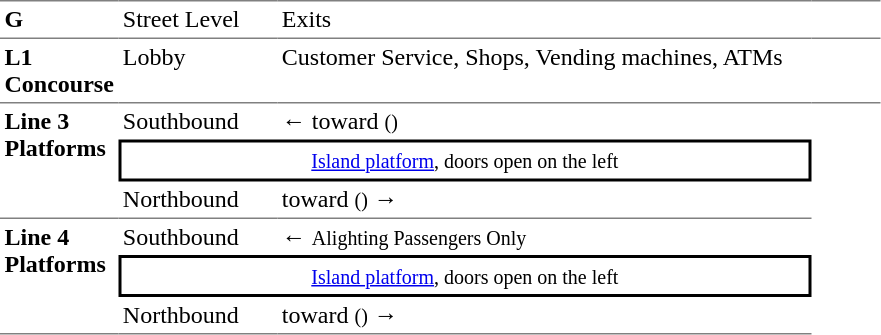<table cellspacing=0 cellpadding=3>
<tr style="vertical-align:top;">
<td style="border-top:solid 1px gray;border-bottom:solid 1px gray;" width=50><strong>G</strong></td>
<td style="border-top:solid 1px gray;border-bottom:solid 1px gray;" width=100>Street Level</td>
<td style="border-top:solid 1px gray;border-bottom:solid 1px gray;" width=350>Exits</td>
<td style="border-top:solid 1px gray;border-bottom:solid 1px gray;" width=40></td>
</tr>
<tr style="vertical-align:top;">
<td style="border-bottom:solid 1px gray;"><strong>L1<br>Concourse</strong></td>
<td style="border-bottom:solid 1px gray;">Lobby</td>
<td style="border-bottom:solid 1px gray;">Customer Service, Shops, Vending machines, ATMs</td>
<td style="border-bottom:solid 1px gray;"></td>
</tr>
<tr>
<td style="border-bottom:solid 1px gray;" rowspan=3 valign=top><strong>Line 3<br>Platforms</strong></td>
<td>Southbound</td>
<td>←  toward  <small>()</small></td>
</tr>
<tr>
<td style="border-right:solid 2px black;border-left:solid 2px black;border-top:solid 2px black;border-bottom:solid 2px black;text-align:center;" colspan=2><small><a href='#'>Island platform</a>, doors open on the left</small></td>
</tr>
<tr>
<td style="border-bottom:solid 1px gray;">Northbound</td>
<td style="border-bottom:solid 1px gray;">  toward  <small>()</small> →</td>
</tr>
<tr>
<td style="border-bottom:solid 1px gray;" rowspan=3 valign=top><strong>Line 4<br>Platforms</strong></td>
<td>Southbound</td>
<td>←  <small>Alighting Passengers Only</small></td>
</tr>
<tr>
<td style="border-right:solid 2px black;border-left:solid 2px black;border-top:solid 2px black;border-bottom:solid 2px black;text-align:center;" colspan=2><small><a href='#'>Island platform</a>, doors open on the left</small></td>
</tr>
<tr>
<td style="border-bottom:solid 1px gray;">Northbound</td>
<td style="border-bottom:solid 1px gray;">  toward  <small>()</small> →</td>
</tr>
</table>
